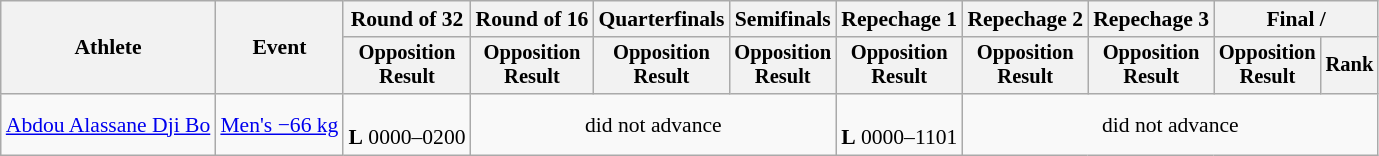<table class="wikitable" style="font-size:90%">
<tr>
<th rowspan="2">Athlete</th>
<th rowspan="2">Event</th>
<th>Round of 32</th>
<th>Round of 16</th>
<th>Quarterfinals</th>
<th>Semifinals</th>
<th>Repechage 1</th>
<th>Repechage 2</th>
<th>Repechage 3</th>
<th colspan=2>Final / </th>
</tr>
<tr style="font-size:95%">
<th>Opposition<br>Result</th>
<th>Opposition<br>Result</th>
<th>Opposition<br>Result</th>
<th>Opposition<br>Result</th>
<th>Opposition<br>Result</th>
<th>Opposition<br>Result</th>
<th>Opposition<br>Result</th>
<th>Opposition<br>Result</th>
<th>Rank</th>
</tr>
<tr align=center>
<td align=left><a href='#'>Abdou Alassane Dji Bo</a></td>
<td align=left><a href='#'>Men's −66 kg</a></td>
<td><br><strong>L</strong> 0000–0200</td>
<td colspan=3>did not advance</td>
<td><br><strong>L</strong> 0000–1101</td>
<td colspan=4>did not advance</td>
</tr>
</table>
